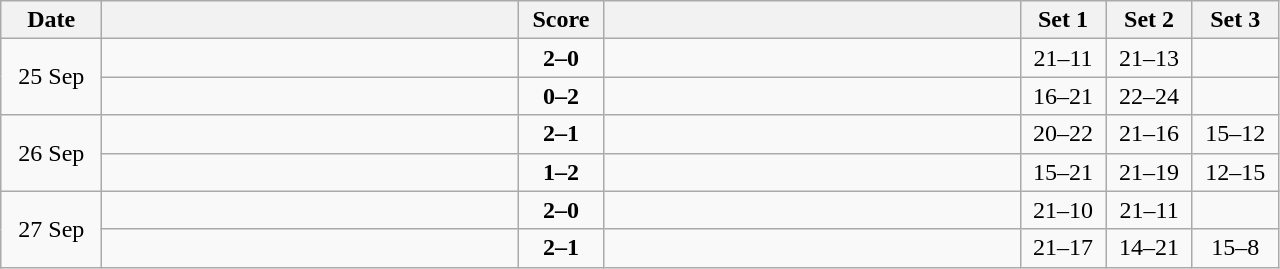<table class="wikitable" style="text-align: center;">
<tr>
<th width="60">Date</th>
<th align="right" width="270"></th>
<th width="50">Score</th>
<th align="left" width="270"></th>
<th width="50">Set 1</th>
<th width="50">Set 2</th>
<th width="50">Set 3</th>
</tr>
<tr>
<td rowspan=2>25 Sep</td>
<td align=left><strong></strong></td>
<td align=center><strong>2–0</strong></td>
<td align=left></td>
<td>21–11</td>
<td>21–13</td>
<td></td>
</tr>
<tr>
<td align=left></td>
<td align=center><strong>0–2</strong></td>
<td align=left><strong></strong></td>
<td>16–21</td>
<td>22–24</td>
<td></td>
</tr>
<tr>
<td rowspan=2>26 Sep</td>
<td align=left><strong></strong></td>
<td align=center><strong>2–1</strong></td>
<td align=left></td>
<td>20–22</td>
<td>21–16</td>
<td>15–12</td>
</tr>
<tr>
<td align=left></td>
<td align=center><strong>1–2</strong></td>
<td align=left><strong></strong></td>
<td>15–21</td>
<td>21–19</td>
<td>12–15</td>
</tr>
<tr>
<td rowspan=2>27 Sep</td>
<td align=left><strong></strong></td>
<td align=center><strong>2–0</strong></td>
<td align=left></td>
<td>21–10</td>
<td>21–11</td>
<td></td>
</tr>
<tr>
<td align=left><strong></strong></td>
<td align=center><strong>2–1</strong></td>
<td align=left></td>
<td>21–17</td>
<td>14–21</td>
<td>15–8</td>
</tr>
</table>
